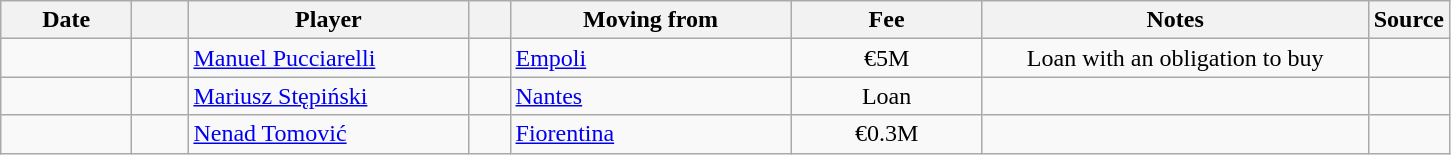<table class="wikitable sortable">
<tr>
<th style="width:80px;">Date</th>
<th style="width:30px;"></th>
<th style="width:180px;">Player</th>
<th style="width:20px;"></th>
<th style="width:180px;">Moving from</th>
<th style="width:120px;" class="unsortable">Fee</th>
<th style="width:250px;" class="unsortable">Notes</th>
<th style="width:20px;">Source</th>
</tr>
<tr>
<td></td>
<td align=center></td>
<td> <a href='#'>Manuel Pucciarelli</a></td>
<td align=center></td>
<td> <a href='#'>Empoli</a></td>
<td align=center>€5M</td>
<td align=center>Loan with an obligation to buy</td>
<td></td>
</tr>
<tr>
<td></td>
<td align=center></td>
<td> <a href='#'>Mariusz Stępiński</a></td>
<td align=center></td>
<td> <a href='#'>Nantes</a></td>
<td align=center>Loan</td>
<td align=center></td>
<td></td>
</tr>
<tr>
<td></td>
<td align=center></td>
<td> <a href='#'>Nenad Tomović</a></td>
<td align=center></td>
<td> <a href='#'>Fiorentina</a></td>
<td align=center>€0.3M</td>
<td align=center></td>
<td></td>
</tr>
</table>
